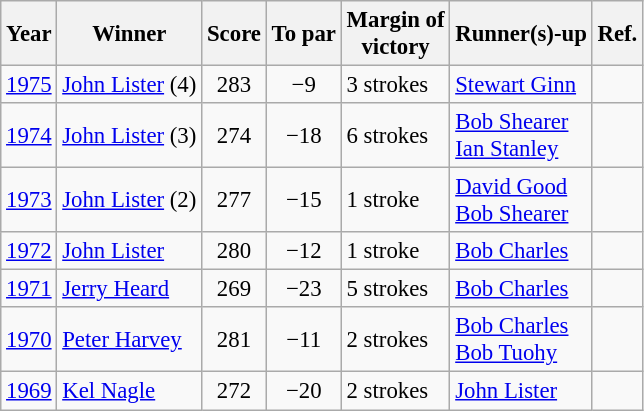<table class=wikitable style="font-size:95%">
<tr>
<th>Year</th>
<th>Winner</th>
<th>Score</th>
<th>To par</th>
<th>Margin of<br>victory</th>
<th>Runner(s)-up</th>
<th>Ref.</th>
</tr>
<tr>
<td><a href='#'>1975</a></td>
<td> <a href='#'>John Lister</a> (4)</td>
<td align="center">283</td>
<td align=center>−9</td>
<td>3 strokes</td>
<td> <a href='#'>Stewart Ginn</a></td>
<td></td>
</tr>
<tr>
<td><a href='#'>1974</a></td>
<td> <a href='#'>John Lister</a> (3)</td>
<td align="center">274</td>
<td align=center>−18</td>
<td>6 strokes</td>
<td> <a href='#'>Bob Shearer</a><br> <a href='#'>Ian Stanley</a></td>
<td></td>
</tr>
<tr>
<td><a href='#'>1973</a></td>
<td> <a href='#'>John Lister</a> (2)</td>
<td align="center">277</td>
<td align=center>−15</td>
<td>1 stroke</td>
<td> <a href='#'>David Good</a><br> <a href='#'>Bob Shearer</a></td>
<td></td>
</tr>
<tr>
<td><a href='#'>1972</a></td>
<td> <a href='#'>John Lister</a></td>
<td align="center">280</td>
<td align=center>−12</td>
<td>1 stroke</td>
<td> <a href='#'>Bob Charles</a></td>
<td></td>
</tr>
<tr>
<td><a href='#'>1971</a></td>
<td> <a href='#'>Jerry Heard</a></td>
<td align="center">269</td>
<td align=center>−23</td>
<td>5 strokes</td>
<td> <a href='#'>Bob Charles</a></td>
<td></td>
</tr>
<tr>
<td><a href='#'>1970</a></td>
<td> <a href='#'>Peter Harvey</a></td>
<td align="center">281</td>
<td align=center>−11</td>
<td>2 strokes</td>
<td> <a href='#'>Bob Charles</a><br> <a href='#'>Bob Tuohy</a></td>
<td></td>
</tr>
<tr>
<td><a href='#'>1969</a></td>
<td> <a href='#'>Kel Nagle</a></td>
<td align="center">272</td>
<td align=center>−20</td>
<td>2 strokes</td>
<td> <a href='#'>John Lister</a></td>
<td></td>
</tr>
</table>
